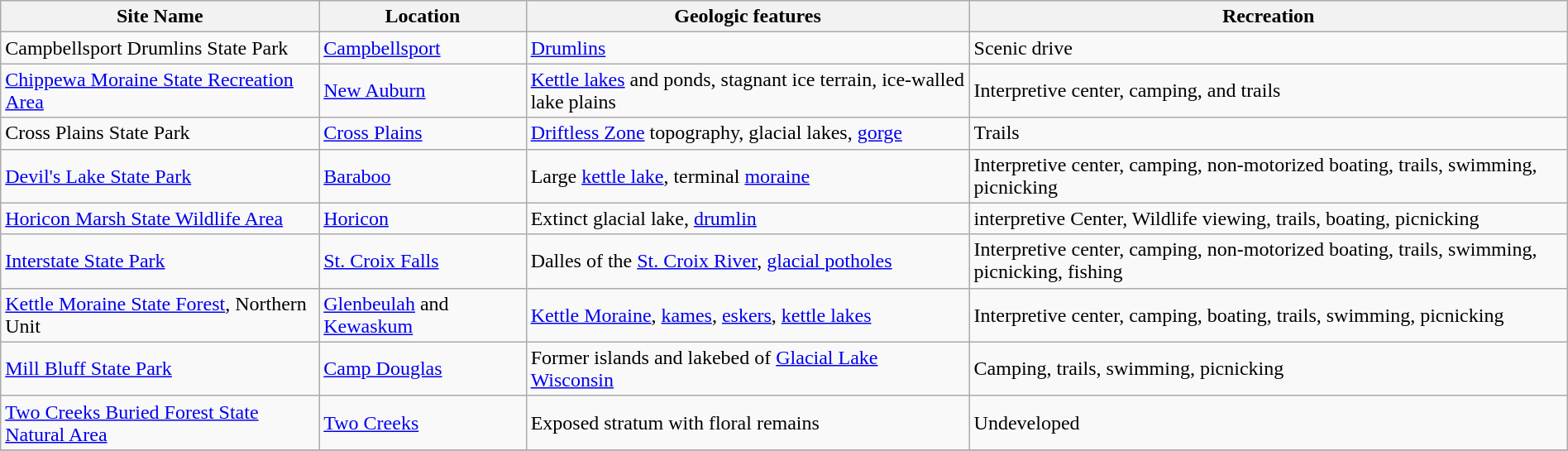<table class="wikitable sortable" style="width:100%">
<tr>
<th width="*"><strong>Site Name</strong></th>
<th width="*"><strong>Location</strong></th>
<th width="*" class="unsortable"><strong>Geologic features</strong></th>
<th width="*" class="unsortable"><strong>Recreation</strong></th>
</tr>
<tr ->
<td>Campbellsport Drumlins State Park</td>
<td><a href='#'>Campbellsport</a></td>
<td><a href='#'>Drumlins</a></td>
<td>Scenic drive</td>
</tr>
<tr ->
<td><a href='#'>Chippewa Moraine State Recreation Area</a></td>
<td><a href='#'>New Auburn</a></td>
<td><a href='#'>Kettle lakes</a> and ponds, stagnant ice terrain, ice-walled lake plains</td>
<td>Interpretive center, camping, and trails</td>
</tr>
<tr ->
<td>Cross Plains State Park</td>
<td><a href='#'>Cross Plains</a></td>
<td><a href='#'>Driftless Zone</a> topography, glacial lakes, <a href='#'>gorge</a></td>
<td>Trails</td>
</tr>
<tr ->
<td><a href='#'>Devil's Lake State Park</a></td>
<td><a href='#'>Baraboo</a></td>
<td>Large <a href='#'>kettle lake</a>, terminal <a href='#'>moraine</a></td>
<td>Interpretive center, camping, non-motorized boating, trails, swimming, picnicking</td>
</tr>
<tr ->
<td><a href='#'>Horicon Marsh State Wildlife Area</a></td>
<td><a href='#'>Horicon</a></td>
<td>Extinct glacial lake, <a href='#'>drumlin</a></td>
<td>interpretive Center, Wildlife viewing, trails, boating, picnicking</td>
</tr>
<tr ->
<td><a href='#'>Interstate State Park</a></td>
<td><a href='#'>St. Croix Falls</a></td>
<td>Dalles of the <a href='#'>St. Croix River</a>, <a href='#'>glacial potholes</a></td>
<td>Interpretive center, camping, non-motorized boating, trails, swimming, picnicking, fishing</td>
</tr>
<tr ->
<td><a href='#'>Kettle Moraine State Forest</a>, Northern Unit</td>
<td><a href='#'>Glenbeulah</a> and <a href='#'>Kewaskum</a></td>
<td><a href='#'>Kettle Moraine</a>, <a href='#'>kames</a>, <a href='#'>eskers</a>, <a href='#'>kettle lakes</a></td>
<td>Interpretive center, camping, boating, trails, swimming, picnicking</td>
</tr>
<tr ->
<td><a href='#'>Mill Bluff State Park</a></td>
<td><a href='#'>Camp Douglas</a></td>
<td>Former islands and lakebed of <a href='#'>Glacial Lake Wisconsin</a></td>
<td>Camping, trails, swimming, picnicking</td>
</tr>
<tr ->
<td><a href='#'>Two Creeks Buried Forest State Natural Area</a></td>
<td><a href='#'>Two Creeks</a></td>
<td>Exposed stratum with floral remains</td>
<td>Undeveloped</td>
</tr>
<tr ->
</tr>
</table>
